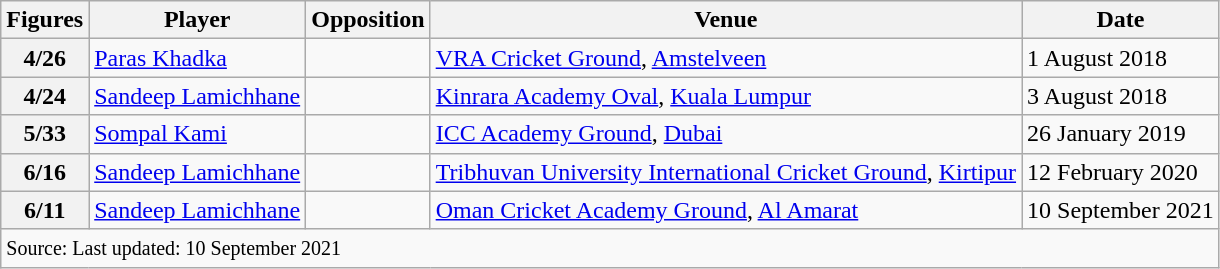<table class="wikitable sortable">
<tr>
<th>Figures</th>
<th>Player</th>
<th>Opposition</th>
<th>Venue</th>
<th>Date</th>
</tr>
<tr>
<th>4/26</th>
<td><a href='#'>Paras Khadka</a></td>
<td></td>
<td><a href='#'>VRA Cricket Ground</a>, <a href='#'>Amstelveen</a></td>
<td>1 August 2018</td>
</tr>
<tr>
<th>4/24</th>
<td><a href='#'>Sandeep Lamichhane</a></td>
<td></td>
<td><a href='#'>Kinrara Academy Oval</a>, <a href='#'>Kuala Lumpur</a></td>
<td>3 August 2018</td>
</tr>
<tr>
<th>5/33</th>
<td><a href='#'>Sompal Kami</a></td>
<td></td>
<td><a href='#'>ICC Academy Ground</a>, <a href='#'>Dubai</a></td>
<td>26 January 2019</td>
</tr>
<tr>
<th>6/16</th>
<td><a href='#'>Sandeep Lamichhane</a></td>
<td></td>
<td><a href='#'>Tribhuvan University International Cricket Ground</a>, <a href='#'>Kirtipur</a></td>
<td>12 February 2020</td>
</tr>
<tr>
<th>6/11</th>
<td><a href='#'>Sandeep Lamichhane</a></td>
<td></td>
<td><a href='#'>Oman Cricket Academy Ground</a>, <a href='#'>Al Amarat</a></td>
<td>10 September 2021</td>
</tr>
<tr>
<td colspan="5"><small>Source:  Last updated: 10 September 2021</small></td>
</tr>
</table>
